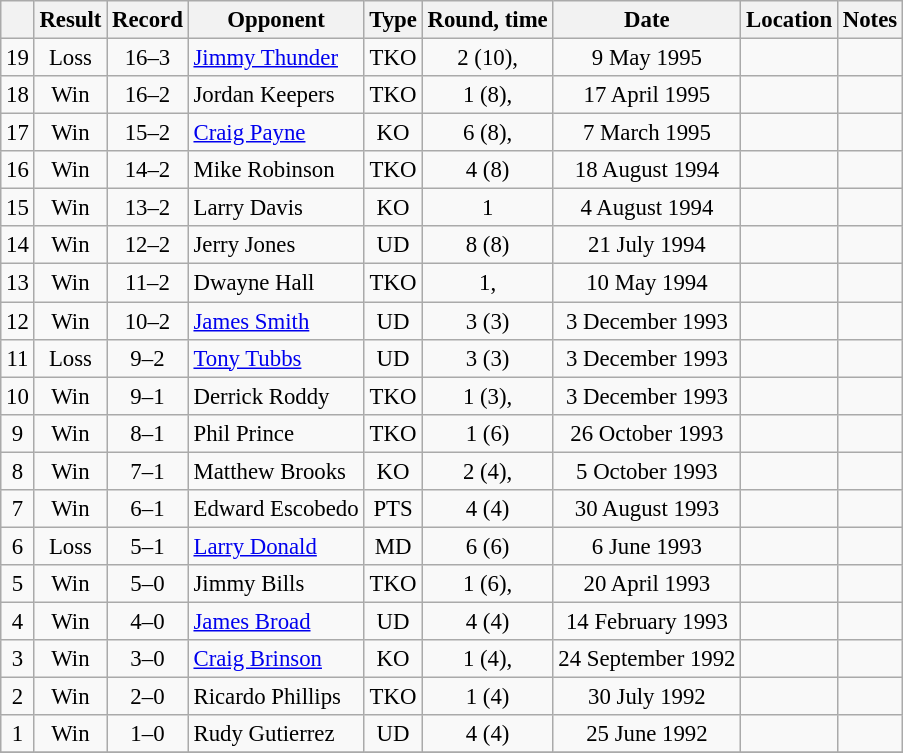<table class="wikitable" style="text-align:center; font-size:95%">
<tr>
<th></th>
<th>Result</th>
<th>Record</th>
<th>Opponent</th>
<th>Type</th>
<th>Round, time</th>
<th>Date</th>
<th>Location</th>
<th>Notes</th>
</tr>
<tr>
<td>19</td>
<td>Loss</td>
<td>16–3</td>
<td style="text-align:left;"> <a href='#'>Jimmy Thunder</a></td>
<td>TKO</td>
<td>2 (10), </td>
<td>9 May 1995</td>
<td style="text-align:left;"></td>
<td></td>
</tr>
<tr>
<td>18</td>
<td>Win</td>
<td>16–2</td>
<td style="text-align:left;"> Jordan Keepers</td>
<td>TKO</td>
<td>1 (8), </td>
<td>17 April 1995</td>
<td style="text-align:left;"> </td>
<td style="text-align:left;"></td>
</tr>
<tr>
<td>17</td>
<td>Win</td>
<td>15–2</td>
<td style="text-align:left;"> <a href='#'>Craig Payne</a></td>
<td>KO</td>
<td>6 (8), </td>
<td>7 March 1995</td>
<td style="text-align:left;"> </td>
<td style="text-align:left;"></td>
</tr>
<tr>
<td>16</td>
<td>Win</td>
<td>14–2</td>
<td style="text-align:left;"> Mike Robinson</td>
<td>TKO</td>
<td>4 (8)</td>
<td>18 August 1994</td>
<td style="text-align:left;"> </td>
<td></td>
</tr>
<tr>
<td>15</td>
<td>Win</td>
<td>13–2</td>
<td style="text-align:left;"> Larry Davis</td>
<td>KO</td>
<td>1</td>
<td>4 August 1994</td>
<td style="text-align:left;"> </td>
<td></td>
</tr>
<tr>
<td>14</td>
<td>Win</td>
<td>12–2</td>
<td style="text-align:left;"> Jerry Jones</td>
<td>UD</td>
<td>8 (8)</td>
<td>21 July 1994</td>
<td style="text-align:left;"> </td>
<td></td>
</tr>
<tr>
<td>13</td>
<td>Win</td>
<td>11–2</td>
<td style="text-align:left;"> Dwayne Hall</td>
<td>TKO</td>
<td>1, </td>
<td>10 May 1994</td>
<td style="text-align:left;"> </td>
<td></td>
</tr>
<tr>
<td>12</td>
<td>Win</td>
<td>10–2</td>
<td style="text-align:left;"> <a href='#'>James Smith</a></td>
<td>UD</td>
<td>3 (3)</td>
<td>3 December 1993</td>
<td style="text-align:left;"> </td>
<td style="text-align:left;"></td>
</tr>
<tr>
<td>11</td>
<td>Loss</td>
<td>9–2</td>
<td style="text-align:left;"> <a href='#'>Tony Tubbs</a></td>
<td>UD</td>
<td>3 (3)</td>
<td>3 December 1993</td>
<td style="text-align:left;"> </td>
<td style="text-align:left;"></td>
</tr>
<tr>
<td>10</td>
<td>Win</td>
<td>9–1</td>
<td style="text-align:left;"> Derrick Roddy</td>
<td>TKO</td>
<td>1 (3), </td>
<td>3 December 1993</td>
<td style="text-align:left;"> </td>
<td style="text-align:left;"></td>
</tr>
<tr>
<td>9</td>
<td>Win</td>
<td>8–1</td>
<td style="text-align:left;"> Phil Prince</td>
<td>TKO</td>
<td>1 (6)</td>
<td>26 October 1993</td>
<td style="text-align:left;"> </td>
<td></td>
</tr>
<tr>
<td>8</td>
<td>Win</td>
<td>7–1</td>
<td style="text-align:left;"> Matthew Brooks</td>
<td>KO</td>
<td>2 (4), </td>
<td>5 October 1993</td>
<td style="text-align:left;"> </td>
<td style="text-align:left;"></td>
</tr>
<tr>
<td>7</td>
<td>Win</td>
<td>6–1</td>
<td style="text-align:left;"> Edward Escobedo</td>
<td>PTS</td>
<td>4 (4)</td>
<td>30 August 1993</td>
<td style="text-align:left;"> </td>
<td></td>
</tr>
<tr>
<td>6</td>
<td>Loss</td>
<td>5–1</td>
<td style="text-align:left;"> <a href='#'>Larry Donald</a></td>
<td>MD</td>
<td>6 (6)</td>
<td>6 June 1993</td>
<td style="text-align:left;"> </td>
<td style="text-align:left;"></td>
</tr>
<tr>
<td>5</td>
<td>Win</td>
<td>5–0</td>
<td style="text-align:left;"> Jimmy Bills</td>
<td>TKO</td>
<td>1 (6), </td>
<td>20 April 1993</td>
<td style="text-align:left;"> </td>
<td style="text-align:left;"></td>
</tr>
<tr>
<td>4</td>
<td>Win</td>
<td>4–0</td>
<td style="text-align:left;"> <a href='#'>James Broad</a></td>
<td>UD</td>
<td>4 (4)</td>
<td>14 February 1993</td>
<td style="text-align:left;"> </td>
<td style="text-align:left;"></td>
</tr>
<tr>
<td>3</td>
<td>Win</td>
<td>3–0</td>
<td style="text-align:left;"> <a href='#'>Craig Brinson</a></td>
<td>KO</td>
<td>1 (4), </td>
<td>24 September 1992</td>
<td style="text-align:left;"> </td>
<td style="text-align:left;"></td>
</tr>
<tr>
<td>2</td>
<td>Win</td>
<td>2–0</td>
<td style="text-align:left;"> Ricardo Phillips</td>
<td>TKO</td>
<td>1 (4)</td>
<td>30 July 1992</td>
<td style="text-align:left;"> </td>
<td style="text-align:left;"></td>
</tr>
<tr>
<td>1</td>
<td>Win</td>
<td>1–0</td>
<td style="text-align:left;"> Rudy Gutierrez</td>
<td>UD</td>
<td>4 (4)</td>
<td>25 June 1992</td>
<td style="text-align:left;"> </td>
<td style="text-align:left;"></td>
</tr>
<tr>
</tr>
</table>
